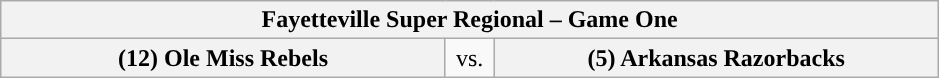<table class="wikitable">
<tr>
<th style="width: 604px;" colspan=3>Fayetteville Super Regional – Game One</th>
</tr>
<tr>
<th style="width: 289px; ">(12) Ole Miss Rebels</th>
<td style="width: 25px; text-align:center">vs.</td>
<th style="width: 289px; ">(5) Arkansas Razorbacks</th>
</tr>
</table>
